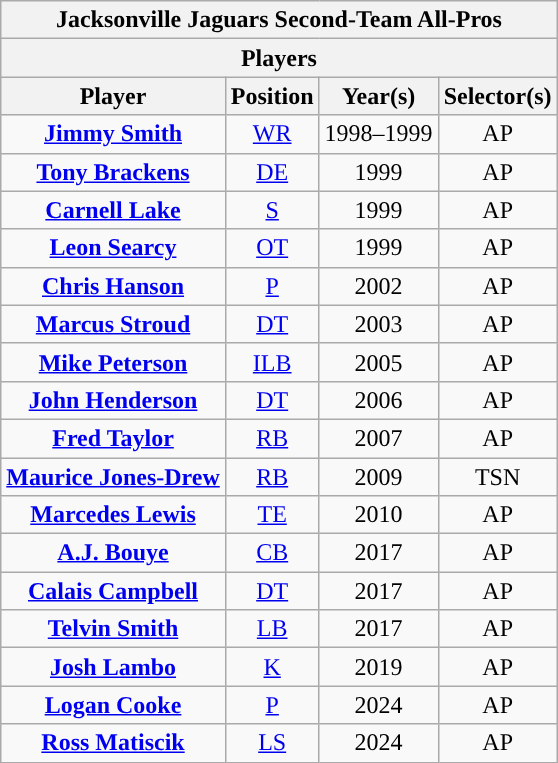<table class="wikitable sortable" style="text-align:center;">
<tr>
<th colspan="4">Jacksonville Jaguars Second-Team All-Pros</th>
</tr>
<tr>
<th colspan="4">Players</th>
</tr>
<tr>
<th>Player</th>
<th>Position</th>
<th>Year(s)</th>
<th>Selector(s)</th>
</tr>
<tr>
<td><strong><a href='#'>Jimmy Smith</a></strong></td>
<td><a href='#'>WR</a></td>
<td>1998–1999</td>
<td>AP</td>
</tr>
<tr>
<td><strong><a href='#'>Tony Brackens</a></strong></td>
<td><a href='#'>DE</a></td>
<td>1999</td>
<td>AP</td>
</tr>
<tr>
<td><strong><a href='#'>Carnell Lake</a></strong></td>
<td><a href='#'>S</a></td>
<td>1999</td>
<td>AP</td>
</tr>
<tr>
<td><strong><a href='#'>Leon Searcy</a></strong></td>
<td><a href='#'>OT</a></td>
<td>1999</td>
<td>AP</td>
</tr>
<tr>
<td><strong><a href='#'>Chris Hanson</a></strong></td>
<td><a href='#'>P</a></td>
<td>2002</td>
<td>AP</td>
</tr>
<tr>
<td><strong><a href='#'>Marcus Stroud</a></strong></td>
<td><a href='#'>DT</a></td>
<td>2003</td>
<td>AP</td>
</tr>
<tr>
<td><strong><a href='#'>Mike Peterson</a></strong></td>
<td><a href='#'>ILB</a></td>
<td>2005</td>
<td>AP</td>
</tr>
<tr>
<td><strong><a href='#'>John Henderson</a></strong></td>
<td><a href='#'>DT</a></td>
<td>2006</td>
<td>AP</td>
</tr>
<tr>
<td><strong><a href='#'>Fred Taylor</a></strong></td>
<td><a href='#'>RB</a></td>
<td>2007</td>
<td>AP</td>
</tr>
<tr>
<td><strong><a href='#'>Maurice Jones-Drew</a></strong></td>
<td><a href='#'>RB</a></td>
<td>2009</td>
<td>TSN</td>
</tr>
<tr>
<td><strong><a href='#'>Marcedes Lewis</a></strong></td>
<td><a href='#'>TE</a></td>
<td>2010</td>
<td>AP</td>
</tr>
<tr>
<td><strong><a href='#'>A.J. Bouye</a></strong></td>
<td><a href='#'>CB</a></td>
<td>2017</td>
<td>AP</td>
</tr>
<tr>
<td><strong><a href='#'>Calais Campbell</a></strong></td>
<td><a href='#'>DT</a></td>
<td>2017</td>
<td>AP</td>
</tr>
<tr>
<td><strong><a href='#'>Telvin Smith</a></strong></td>
<td><a href='#'>LB</a></td>
<td>2017</td>
<td>AP</td>
</tr>
<tr>
<td><strong><a href='#'>Josh Lambo</a></strong></td>
<td><a href='#'>K</a></td>
<td>2019</td>
<td>AP</td>
</tr>
<tr>
<td><strong><a href='#'>Logan Cooke</a></strong></td>
<td><a href='#'>P</a></td>
<td>2024</td>
<td>AP</td>
</tr>
<tr>
<td><strong><a href='#'>Ross Matiscik</a></strong></td>
<td><a href='#'>LS</a></td>
<td>2024</td>
<td>AP</td>
</tr>
</table>
